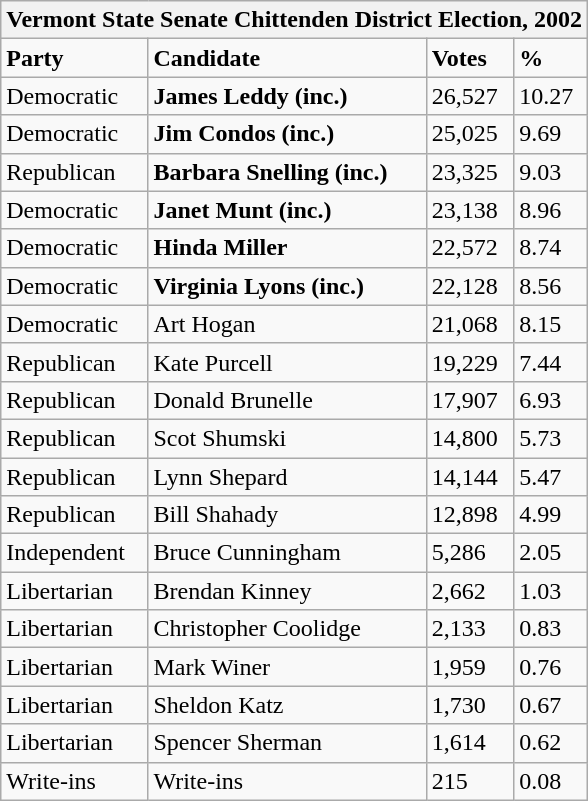<table class="wikitable">
<tr>
<th colspan="4">Vermont State Senate Chittenden District Election, 2002</th>
</tr>
<tr>
<td><strong>Party</strong></td>
<td><strong>Candidate</strong></td>
<td><strong>Votes</strong></td>
<td><strong>%</strong></td>
</tr>
<tr>
<td>Democratic</td>
<td><strong>James Leddy (inc.)</strong></td>
<td>26,527</td>
<td>10.27</td>
</tr>
<tr>
<td>Democratic</td>
<td><strong>Jim Condos (inc.)</strong></td>
<td>25,025</td>
<td>9.69</td>
</tr>
<tr>
<td>Republican</td>
<td><strong>Barbara Snelling (inc.)</strong></td>
<td>23,325</td>
<td>9.03</td>
</tr>
<tr>
<td>Democratic</td>
<td><strong>Janet Munt (inc.)</strong></td>
<td>23,138</td>
<td>8.96</td>
</tr>
<tr>
<td>Democratic</td>
<td><strong>Hinda Miller</strong></td>
<td>22,572</td>
<td>8.74</td>
</tr>
<tr>
<td>Democratic</td>
<td><strong>Virginia Lyons (inc.)</strong></td>
<td>22,128</td>
<td>8.56</td>
</tr>
<tr>
<td>Democratic</td>
<td>Art Hogan</td>
<td>21,068</td>
<td>8.15</td>
</tr>
<tr>
<td>Republican</td>
<td>Kate Purcell</td>
<td>19,229</td>
<td>7.44</td>
</tr>
<tr>
<td>Republican</td>
<td>Donald Brunelle</td>
<td>17,907</td>
<td>6.93</td>
</tr>
<tr>
<td>Republican</td>
<td>Scot Shumski</td>
<td>14,800</td>
<td>5.73</td>
</tr>
<tr>
<td>Republican</td>
<td>Lynn Shepard</td>
<td>14,144</td>
<td>5.47</td>
</tr>
<tr>
<td>Republican</td>
<td>Bill Shahady</td>
<td>12,898</td>
<td>4.99</td>
</tr>
<tr>
<td>Independent</td>
<td>Bruce Cunningham</td>
<td>5,286</td>
<td>2.05</td>
</tr>
<tr>
<td>Libertarian</td>
<td>Brendan Kinney</td>
<td>2,662</td>
<td>1.03</td>
</tr>
<tr>
<td>Libertarian</td>
<td>Christopher Coolidge</td>
<td>2,133</td>
<td>0.83</td>
</tr>
<tr>
<td>Libertarian</td>
<td>Mark Winer</td>
<td>1,959</td>
<td>0.76</td>
</tr>
<tr>
<td>Libertarian</td>
<td>Sheldon Katz</td>
<td>1,730</td>
<td>0.67</td>
</tr>
<tr>
<td>Libertarian</td>
<td>Spencer Sherman</td>
<td>1,614</td>
<td>0.62</td>
</tr>
<tr>
<td>Write-ins</td>
<td>Write-ins</td>
<td>215</td>
<td>0.08</td>
</tr>
</table>
